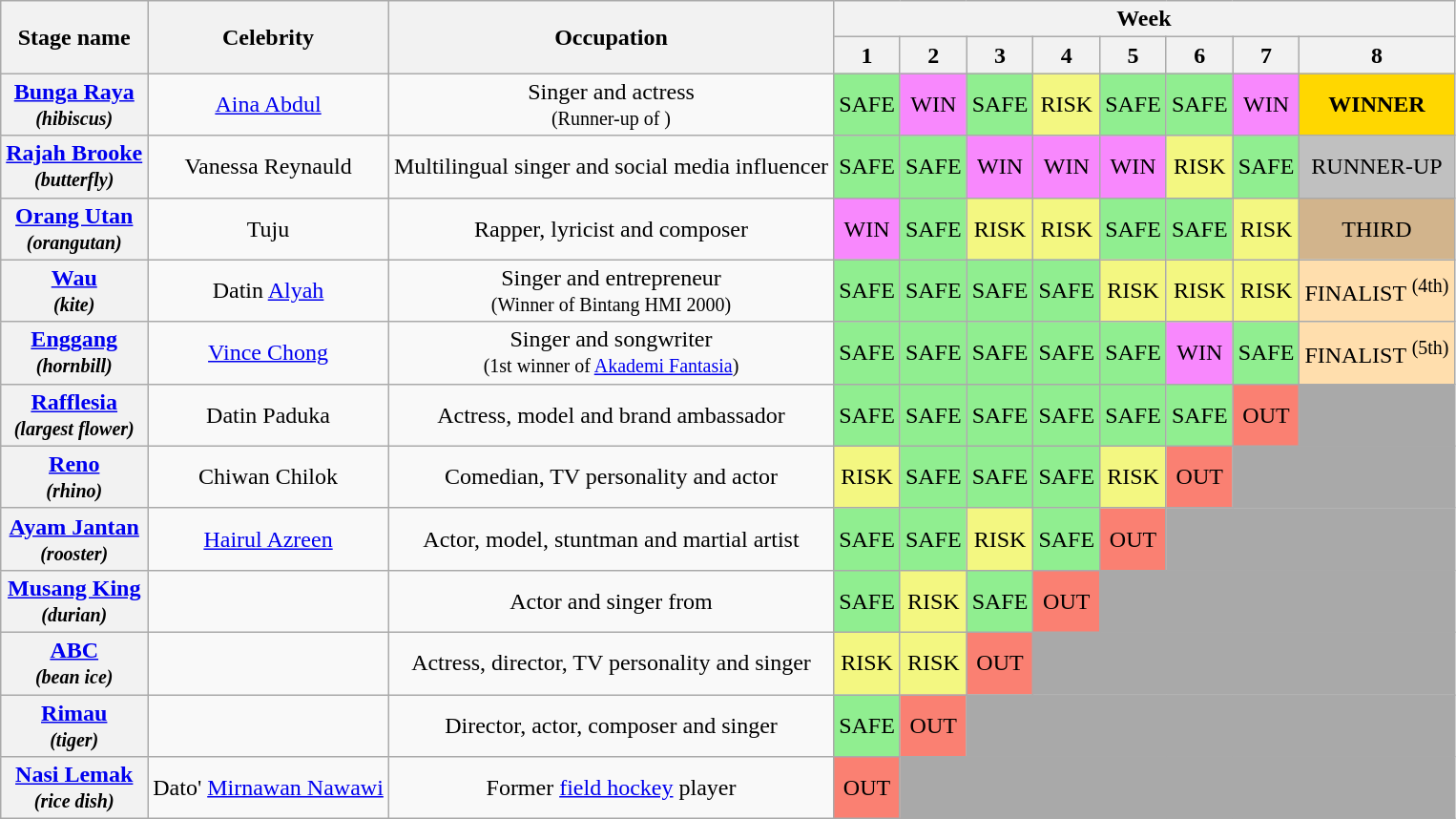<table class="wikitable  collapsible collapsed" style="text-align:center; ">
<tr>
<th rowspan=2>Stage name</th>
<th rowspan=2>Celebrity</th>
<th rowspan=2>Occupation</th>
<th colspan="8">Week</th>
</tr>
<tr>
<th rowspan="1">1</th>
<th rowspan="1">2</th>
<th rowspan="1">3</th>
<th rowspan="1">4</th>
<th rowspan="1">5</th>
<th rowspan="1">6</th>
<th rowspan="1">7</th>
<th rowspan="1">8</th>
</tr>
<tr>
<th><a href='#'>Bunga Raya</a> <br><small><em>(hibiscus)</em></small></th>
<td><a href='#'>Aina Abdul</a></td>
<td>Singer and actress <br><small>(Runner-up of )</small></td>
<td bgcolor="lightgreen">SAFE</td>
<td bgcolor="#F888FD">WIN</td>
<td bgcolor="lightgreen">SAFE</td>
<td bgcolor="#F3F781">RISK</td>
<td bgcolor="lightgreen">SAFE</td>
<td bgcolor="lightgreen">SAFE</td>
<td bgcolor="#F888FD">WIN</td>
<td bgcolor=gold><strong>WINNER</strong></td>
</tr>
<tr>
<th><a href='#'>Rajah Brooke</a> <br><small><em>(butterfly)</em></small></th>
<td>Vanessa Reynauld</td>
<td>Multilingual singer and social media influencer</td>
<td bgcolor="lightgreen">SAFE</td>
<td bgcolor="lightgreen">SAFE</td>
<td bgcolor="#F888FD">WIN</td>
<td bgcolor="#F888FD">WIN</td>
<td bgcolor="#F888FD">WIN</td>
<td bgcolor="#F3F781">RISK</td>
<td bgcolor="lightgreen">SAFE</td>
<td bgcolor=silver>RUNNER-UP</td>
</tr>
<tr>
<th><a href='#'>Orang Utan</a> <br><small><em>(orangutan)</em></small></th>
<td>Tuju </td>
<td>Rapper, lyricist and composer</td>
<td bgcolor="#F888FD">WIN</td>
<td bgcolor="lightgreen">SAFE</td>
<td bgcolor="#F3F781">RISK</td>
<td bgcolor="#F3F781">RISK</td>
<td bgcolor="lightgreen">SAFE</td>
<td bgcolor="lightgreen">SAFE</td>
<td bgcolor="#F3F781">RISK</td>
<td bgcolor=tan>THIRD</td>
</tr>
<tr>
<th><a href='#'>Wau</a> <br><small><em>(kite)</em></small></th>
<td>Datin <a href='#'>Alyah</a></td>
<td>Singer and entrepreneur <br><small>(Winner of Bintang HMI 2000)</small></td>
<td bgcolor="lightgreen">SAFE</td>
<td bgcolor="lightgreen">SAFE</td>
<td bgcolor="lightgreen">SAFE</td>
<td bgcolor="lightgreen">SAFE</td>
<td bgcolor="#F3F781">RISK</td>
<td bgcolor="#F3F781">RISK</td>
<td bgcolor="#F3F781">RISK</td>
<td bgcolor=navajowhite>FINALIST <sup>(4th)</sup></td>
</tr>
<tr>
<th><a href='#'>Enggang</a> <br><small><em>(hornbill)</em></small></th>
<td><a href='#'>Vince Chong</a></td>
<td>Singer and songwriter <br><small>(1st winner of <a href='#'>Akademi Fantasia</a>)</small></td>
<td bgcolor="lightgreen">SAFE</td>
<td bgcolor="lightgreen">SAFE</td>
<td bgcolor="lightgreen">SAFE</td>
<td bgcolor="lightgreen">SAFE</td>
<td bgcolor="lightgreen">SAFE</td>
<td bgcolor="#F888FD">WIN</td>
<td bgcolor="lightgreen">SAFE</td>
<td bgcolor=navajowhite>FINALIST <sup>(5th)</sup></td>
</tr>
<tr>
<th><a href='#'>Rafflesia</a> <br><small><em>(largest flower)</em></small></th>
<td>Datin Paduka </td>
<td>Actress, model and brand ambassador</td>
<td bgcolor="lightgreen">SAFE</td>
<td bgcolor="lightgreen">SAFE</td>
<td bgcolor="lightgreen">SAFE</td>
<td bgcolor="lightgreen">SAFE</td>
<td bgcolor="lightgreen">SAFE</td>
<td bgcolor="lightgreen">SAFE</td>
<td bgcolor=salmon>OUT</td>
<td bgcolor=darkgrey colspan="1"></td>
</tr>
<tr>
<th><a href='#'>Reno</a> <br><small><em>(rhino)</em></small></th>
<td>Chiwan Chilok</td>
<td>Comedian, TV personality and actor</td>
<td bgcolor="#F3F781">RISK</td>
<td bgcolor="lightgreen">SAFE</td>
<td bgcolor="lightgreen">SAFE</td>
<td bgcolor="lightgreen">SAFE</td>
<td bgcolor="#F3F781">RISK</td>
<td bgcolor=salmon>OUT</td>
<td bgcolor=darkgrey colspan="2"></td>
</tr>
<tr>
<th><a href='#'>Ayam Jantan</a> <br><small><em>(rooster)</em></small></th>
<td><a href='#'>Hairul Azreen</a></td>
<td>Actor, model, stuntman and martial artist</td>
<td bgcolor="lightgreen">SAFE</td>
<td bgcolor="lightgreen">SAFE</td>
<td bgcolor="#F3F781">RISK</td>
<td bgcolor="lightgreen">SAFE</td>
<td bgcolor=salmon>OUT</td>
<td bgcolor=darkgrey colspan="3"></td>
</tr>
<tr>
<th><a href='#'>Musang King</a> <br><small><em>(durian)</em></small></th>
<td></td>
<td>Actor and singer from </td>
<td bgcolor="lightgreen">SAFE</td>
<td bgcolor="#F3F781">RISK</td>
<td bgcolor="lightgreen">SAFE</td>
<td bgcolor=salmon>OUT</td>
<td bgcolor=darkgrey colspan="4"></td>
</tr>
<tr>
<th><a href='#'>ABC</a> <br><small><em>(bean ice)</em></small></th>
<td></td>
<td>Actress, director, TV personality and singer</td>
<td bgcolor="#F3F781">RISK</td>
<td bgcolor="#F3F781">RISK</td>
<td bgcolor=salmon>OUT</td>
<td bgcolor=darkgrey colspan="5"></td>
</tr>
<tr>
<th><a href='#'>Rimau</a> <br><small><em>(tiger)</em></small></th>
<td></td>
<td>Director, actor, composer and singer</td>
<td bgcolor="lightgreen">SAFE</td>
<td bgcolor=salmon>OUT</td>
<td bgcolor=darkgrey colspan="6"></td>
</tr>
<tr>
<th><a href='#'>Nasi Lemak</a> <br><small><em>(rice dish)</em></small></th>
<td>Dato' <a href='#'>Mirnawan Nawawi</a></td>
<td>Former <a href='#'>field hockey</a> player</td>
<td bgcolor=salmon>OUT</td>
<td bgcolor=darkgrey colspan="7"></td>
</tr>
</table>
